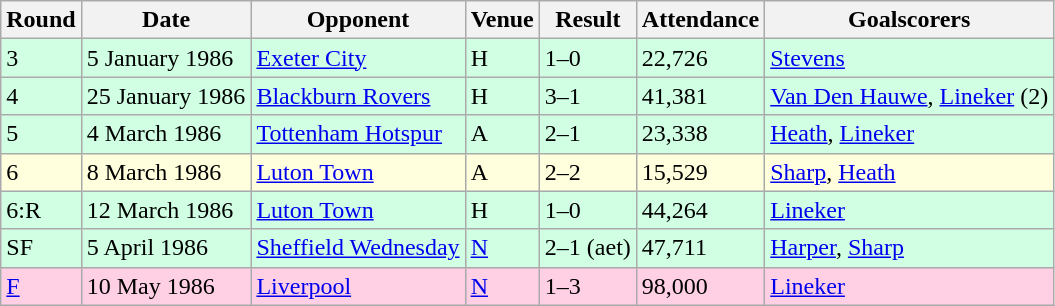<table class="wikitable">
<tr>
<th>Round</th>
<th>Date</th>
<th>Opponent</th>
<th>Venue</th>
<th>Result</th>
<th>Attendance</th>
<th>Goalscorers</th>
</tr>
<tr style="background-color: #d0ffe3;">
<td>3</td>
<td>5 January 1986</td>
<td><a href='#'>Exeter City</a></td>
<td>H</td>
<td>1–0</td>
<td>22,726</td>
<td><a href='#'>Stevens</a></td>
</tr>
<tr style="background-color: #d0ffe3;">
<td>4</td>
<td>25 January 1986</td>
<td><a href='#'>Blackburn Rovers</a></td>
<td>H</td>
<td>3–1</td>
<td>41,381</td>
<td><a href='#'>Van Den Hauwe</a>, <a href='#'>Lineker</a> (2)</td>
</tr>
<tr style="background-color: #d0ffe3;">
<td>5</td>
<td>4 March 1986</td>
<td><a href='#'>Tottenham Hotspur</a></td>
<td>A</td>
<td>2–1</td>
<td>23,338</td>
<td><a href='#'>Heath</a>, <a href='#'>Lineker</a></td>
</tr>
<tr style="background-color: #ffffdd;">
<td>6</td>
<td>8 March 1986</td>
<td><a href='#'>Luton Town</a></td>
<td>A</td>
<td>2–2</td>
<td>15,529</td>
<td><a href='#'>Sharp</a>, <a href='#'>Heath</a></td>
</tr>
<tr style="background-color: #d0ffe3;">
<td>6:R</td>
<td>12 March 1986</td>
<td><a href='#'>Luton Town</a></td>
<td>H</td>
<td>1–0</td>
<td>44,264</td>
<td><a href='#'>Lineker</a></td>
</tr>
<tr style="background-color: #d0ffe3;">
<td>SF</td>
<td>5 April 1986</td>
<td><a href='#'>Sheffield Wednesday</a></td>
<td><a href='#'>N</a></td>
<td>2–1 (aet)</td>
<td>47,711</td>
<td><a href='#'>Harper</a>, <a href='#'>Sharp</a></td>
</tr>
<tr style="background-color: #ffd0e3;">
<td><a href='#'>F</a></td>
<td>10 May 1986</td>
<td><a href='#'>Liverpool</a></td>
<td><a href='#'>N</a></td>
<td>1–3</td>
<td>98,000</td>
<td><a href='#'>Lineker</a></td>
</tr>
</table>
